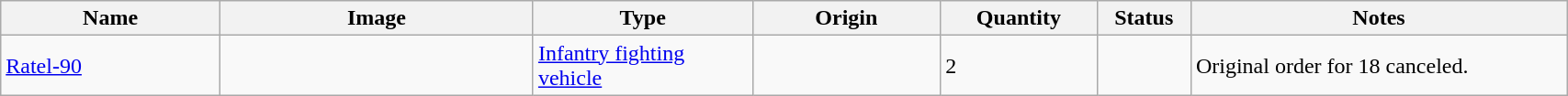<table class="wikitable" style="width:90%;">
<tr>
<th width=14%>Name</th>
<th width=20%>Image</th>
<th width=14%>Type</th>
<th width=12%>Origin</th>
<th width=10%>Quantity</th>
<th width=06%>Status</th>
<th width=24%>Notes</th>
</tr>
<tr>
<td><a href='#'>Ratel-90</a></td>
<td></td>
<td><a href='#'>Infantry fighting vehicle</a></td>
<td></td>
<td>2</td>
<td></td>
<td>Original order for 18 canceled.</td>
</tr>
</table>
